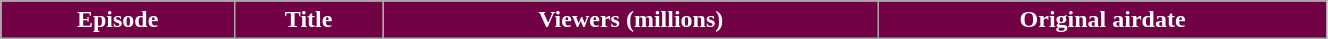<table class="wikitable plainrowheaders" style="width:70%;">
<tr style="color:#fff;">
<th style="background:#710044;">Episode</th>
<th style="background:#710044;">Title</th>
<th style="background:#710044;">Viewers (millions)</th>
<th style="background:#710044;">Original airdate<br>






</th>
</tr>
</table>
